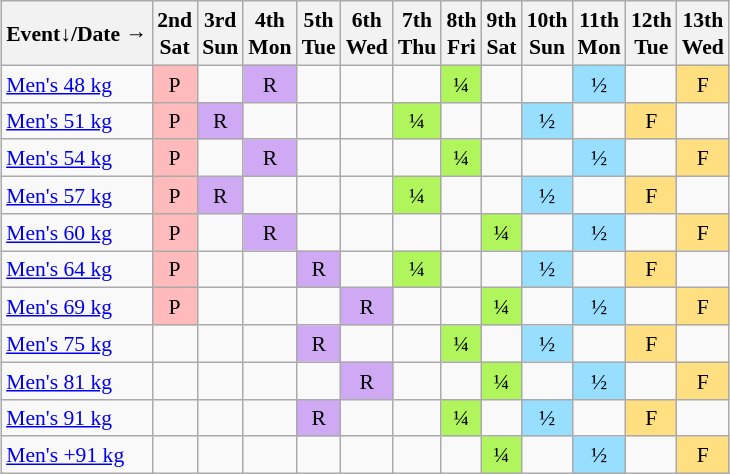<table class="wikitable" style="margin:0.5em auto; font-size:90%; line-height:1.25em; text-align:center;">
<tr>
<th>Event↓/Date →</th>
<th>2nd<br>Sat</th>
<th>3rd<br>Sun</th>
<th>4th<br>Mon</th>
<th>5th<br>Tue</th>
<th>6th<br>Wed</th>
<th>7th<br>Thu</th>
<th>8th<br>Fri</th>
<th>9th<br>Sat</th>
<th>10th<br>Sun</th>
<th>11th<br>Mon</th>
<th>12th<br>Tue</th>
<th>13th<br>Wed</th>
</tr>
<tr>
<td align="left"><a href='#'>Men's 48 kg</a></td>
<td bgcolor="#FFBBBB">P</td>
<td></td>
<td bgcolor="#D0A9F5">R</td>
<td></td>
<td></td>
<td></td>
<td bgcolor="#AFF55B">¼</td>
<td></td>
<td></td>
<td bgcolor="#97DEFF">½</td>
<td></td>
<td bgcolor="#FFDF80">F</td>
</tr>
<tr>
<td align="left"><a href='#'>Men's 51 kg</a></td>
<td bgcolor="#FFBBBB">P</td>
<td bgcolor="#D0A9F5">R</td>
<td></td>
<td></td>
<td></td>
<td bgcolor="#AFF55B">¼</td>
<td></td>
<td></td>
<td bgcolor="#97DEFF">½</td>
<td></td>
<td bgcolor="#FFDF80">F</td>
<td></td>
</tr>
<tr>
<td align="left"><a href='#'>Men's 54 kg</a></td>
<td bgcolor="#FFBBBB">P</td>
<td></td>
<td bgcolor="#D0A9F5">R</td>
<td></td>
<td></td>
<td></td>
<td bgcolor="#AFF55B">¼</td>
<td></td>
<td></td>
<td bgcolor="#97DEFF">½</td>
<td></td>
<td bgcolor="#FFDF80">F</td>
</tr>
<tr>
<td align="left"><a href='#'>Men's 57 kg</a></td>
<td bgcolor="#FFBBBB">P</td>
<td bgcolor="#D0A9F5">R</td>
<td></td>
<td></td>
<td></td>
<td bgcolor="#AFF55B">¼</td>
<td></td>
<td></td>
<td bgcolor="#97DEFF">½</td>
<td></td>
<td bgcolor="#FFDF80">F</td>
<td></td>
</tr>
<tr>
<td align="left"><a href='#'>Men's 60 kg</a></td>
<td bgcolor="#FFBBBB">P</td>
<td></td>
<td bgcolor="#D0A9F5">R</td>
<td></td>
<td></td>
<td></td>
<td></td>
<td bgcolor="#AFF55B">¼</td>
<td></td>
<td bgcolor="#97DEFF">½</td>
<td></td>
<td bgcolor="#FFDF80">F</td>
</tr>
<tr>
<td align="left"><a href='#'>Men's 64 kg</a></td>
<td bgcolor="#FFBBBB">P</td>
<td></td>
<td></td>
<td bgcolor="#D0A9F5">R</td>
<td></td>
<td bgcolor="#AFF55B">¼</td>
<td></td>
<td></td>
<td bgcolor="#97DEFF">½</td>
<td></td>
<td bgcolor="#FFDF80">F</td>
<td></td>
</tr>
<tr>
<td align="left"><a href='#'>Men's 69 kg</a></td>
<td bgcolor="#FFBBBB">P</td>
<td></td>
<td></td>
<td></td>
<td bgcolor="#D0A9F5">R</td>
<td></td>
<td></td>
<td bgcolor="#AFF55B">¼</td>
<td></td>
<td bgcolor="#97DEFF">½</td>
<td></td>
<td bgcolor="#FFDF80">F</td>
</tr>
<tr>
<td align="left"><a href='#'>Men's 75 kg</a></td>
<td></td>
<td></td>
<td></td>
<td bgcolor="#D0A9F5">R</td>
<td></td>
<td></td>
<td bgcolor="#AFF55B">¼</td>
<td></td>
<td bgcolor="#97DEFF">½</td>
<td></td>
<td bgcolor="#FFDF80">F</td>
<td></td>
</tr>
<tr>
<td align="left"><a href='#'>Men's 81 kg</a></td>
<td></td>
<td></td>
<td></td>
<td></td>
<td bgcolor="#D0A9F5">R</td>
<td></td>
<td></td>
<td bgcolor="#AFF55B">¼</td>
<td></td>
<td bgcolor="#97DEFF">½</td>
<td></td>
<td bgcolor="#FFDF80">F</td>
</tr>
<tr>
<td align="left"><a href='#'>Men's 91 kg</a></td>
<td></td>
<td></td>
<td></td>
<td bgcolor="#D0A9F5">R</td>
<td></td>
<td></td>
<td bgcolor="#AFF55B">¼</td>
<td></td>
<td bgcolor="#97DEFF">½</td>
<td></td>
<td bgcolor="#FFDF80">F</td>
<td></td>
</tr>
<tr>
<td align="left"><a href='#'>Men's +91 kg</a></td>
<td></td>
<td></td>
<td></td>
<td></td>
<td></td>
<td></td>
<td></td>
<td bgcolor="#AFF55B">¼</td>
<td></td>
<td bgcolor="#97DEFF">½</td>
<td></td>
<td bgcolor="#FFDF80">F</td>
</tr>
</table>
